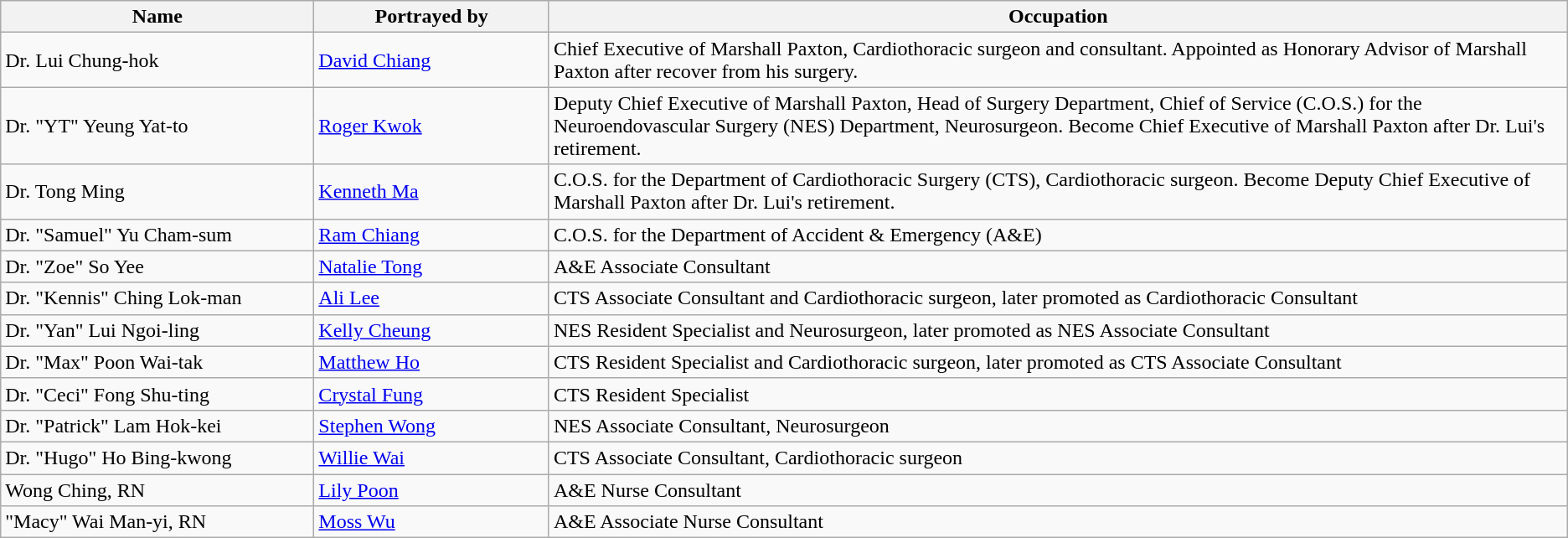<table class="wikitable">
<tr>
<th style="width:20%;">Name</th>
<th style="width:15%;">Portrayed by</th>
<th>Occupation</th>
</tr>
<tr>
<td>Dr. Lui Chung-hok</td>
<td><a href='#'>David Chiang</a></td>
<td>Chief Executive of Marshall Paxton, Cardiothoracic surgeon and consultant. Appointed as Honorary Advisor of Marshall Paxton after recover from his surgery.</td>
</tr>
<tr>
<td>Dr. "YT" Yeung Yat-to</td>
<td><a href='#'>Roger Kwok</a></td>
<td>Deputy Chief Executive of Marshall Paxton, Head of Surgery Department, Chief of Service (C.O.S.) for the Neuroendovascular Surgery (NES) Department, Neurosurgeon. Become Chief Executive of Marshall Paxton after Dr. Lui's retirement.</td>
</tr>
<tr>
<td>Dr. Tong Ming</td>
<td><a href='#'>Kenneth Ma</a></td>
<td>C.O.S. for the Department of Cardiothoracic Surgery (CTS), Cardiothoracic surgeon. Become Deputy Chief Executive of Marshall Paxton after Dr. Lui's retirement.</td>
</tr>
<tr>
<td>Dr. "Samuel" Yu Cham-sum</td>
<td><a href='#'>Ram Chiang</a></td>
<td>C.O.S. for the Department of Accident & Emergency (A&E)</td>
</tr>
<tr>
<td>Dr. "Zoe" So Yee</td>
<td><a href='#'>Natalie Tong</a></td>
<td>A&E Associate Consultant</td>
</tr>
<tr>
<td>Dr. "Kennis" Ching Lok-man</td>
<td><a href='#'>Ali Lee</a></td>
<td>CTS Associate Consultant and Cardiothoracic surgeon, later promoted as Cardiothoracic Consultant</td>
</tr>
<tr>
<td>Dr. "Yan" Lui Ngoi-ling</td>
<td><a href='#'>Kelly Cheung</a></td>
<td>NES Resident Specialist and Neurosurgeon, later promoted as NES Associate Consultant</td>
</tr>
<tr>
<td>Dr. "Max" Poon Wai-tak</td>
<td><a href='#'>Matthew Ho</a></td>
<td>CTS Resident Specialist and Cardiothoracic surgeon, later promoted as CTS Associate Consultant</td>
</tr>
<tr>
<td>Dr. "Ceci" Fong Shu-ting</td>
<td><a href='#'>Crystal Fung</a></td>
<td>CTS Resident Specialist</td>
</tr>
<tr>
<td>Dr. "Patrick" Lam Hok-kei</td>
<td><a href='#'>Stephen Wong</a></td>
<td>NES Associate Consultant, Neurosurgeon</td>
</tr>
<tr>
<td>Dr. "Hugo" Ho Bing-kwong</td>
<td><a href='#'>Willie Wai</a></td>
<td>CTS Associate Consultant, Cardiothoracic surgeon</td>
</tr>
<tr>
<td>Wong Ching, RN</td>
<td><a href='#'>Lily Poon</a></td>
<td>A&E Nurse Consultant</td>
</tr>
<tr>
<td>"Macy" Wai Man-yi, RN</td>
<td><a href='#'>Moss Wu</a></td>
<td>A&E Associate Nurse Consultant</td>
</tr>
</table>
